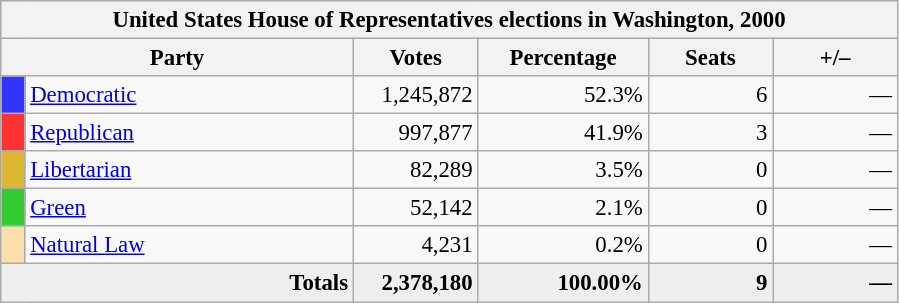<table class="wikitable" style="font-size: 95%;">
<tr>
<th colspan="6">United States House of Representatives elections in Washington, 2000</th>
</tr>
<tr>
<th colspan="2" style="width: 15em">Party</th>
<th style="width: 5em">Votes</th>
<th style="width: 7em">Percentage</th>
<th style="width: 5em">Seats</th>
<th style="width: 5em">+/–</th>
</tr>
<tr>
<th style="background:#33f; width:3px;"></th>
<td style="width: 130px"><a href='#'>Democratic</a></td>
<td style="text-align:right;">1,245,872</td>
<td style="text-align:right;">52.3%</td>
<td style="text-align:right;">6</td>
<td style="text-align:right;">—</td>
</tr>
<tr>
<th style="background:#f33; width:3px;"></th>
<td style="width: 130px"><a href='#'>Republican</a></td>
<td style="text-align:right;">997,877</td>
<td style="text-align:right;">41.9%</td>
<td style="text-align:right;">3</td>
<td style="text-align:right;">—</td>
</tr>
<tr>
<th style="background:#DCB732; width:3px;"></th>
<td style="width: 130px"><a href='#'>Libertarian</a></td>
<td style="text-align:right;">82,289</td>
<td style="text-align:right;">3.5%</td>
<td style="text-align:right;">0</td>
<td style="text-align:right;">—</td>
</tr>
<tr>
<th style="background:#32cd32; width:3px;"></th>
<td style="width: 130px"><a href='#'>Green</a></td>
<td style="text-align:right;">52,142</td>
<td style="text-align:right;">2.1%</td>
<td style="text-align:right;">0</td>
<td style="text-align:right;">—</td>
</tr>
<tr>
<th style="background:#FFDEAD; width:3px;"></th>
<td style="width: 130px"><a href='#'>Natural Law</a></td>
<td style="text-align:right;">4,231</td>
<td style="text-align:right;">0.2%</td>
<td style="text-align:right;">0</td>
<td style="text-align:right;">—</td>
</tr>
<tr style="background:#eee; text-align:right;">
<td colspan="2"><strong>Totals</strong></td>
<td><strong>2,378,180</strong></td>
<td><strong>100.00%</strong></td>
<td><strong>9</strong></td>
<td><strong>—</strong></td>
</tr>
</table>
